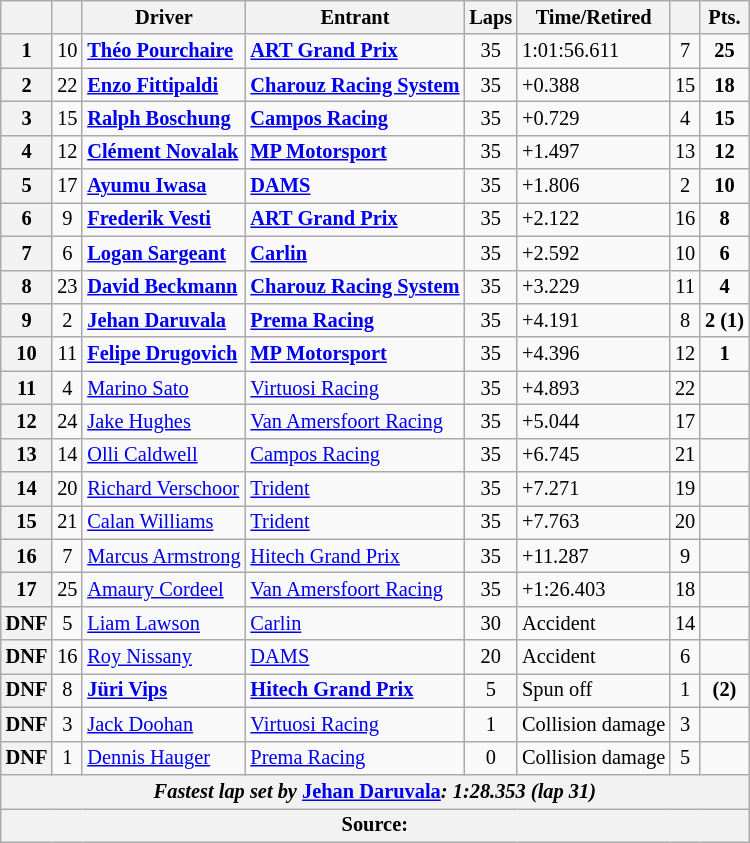<table class="wikitable" style="font-size:85%">
<tr>
<th scope="col"></th>
<th scope="col"></th>
<th scope="col">Driver</th>
<th scope="col">Entrant</th>
<th scope="col">Laps</th>
<th scope="col">Time/Retired</th>
<th scope="col"></th>
<th scope="col">Pts.</th>
</tr>
<tr>
<th>1</th>
<td align="center">10</td>
<td> <strong><a href='#'>Théo Pourchaire</a></strong></td>
<td><strong><a href='#'>ART Grand Prix</a></strong></td>
<td align="center">35</td>
<td>1:01:56.611</td>
<td align="center">7</td>
<td align="center"><strong>25</strong></td>
</tr>
<tr>
<th>2</th>
<td align="center">22</td>
<td> <strong><a href='#'>Enzo Fittipaldi</a></strong></td>
<td><strong><a href='#'>Charouz Racing System</a></strong></td>
<td align="center">35</td>
<td>+0.388</td>
<td align="center">15</td>
<td align="center"><strong>18</strong></td>
</tr>
<tr>
<th>3</th>
<td align="center">15</td>
<td> <strong><a href='#'>Ralph Boschung</a></strong></td>
<td><strong><a href='#'>Campos Racing</a></strong></td>
<td align="center">35</td>
<td>+0.729</td>
<td align="center">4</td>
<td align="center"><strong>15</strong></td>
</tr>
<tr>
<th>4</th>
<td align="center">12</td>
<td> <strong><a href='#'>Clément Novalak</a></strong></td>
<td><strong><a href='#'>MP Motorsport</a></strong></td>
<td align="center">35</td>
<td>+1.497</td>
<td align="center">13</td>
<td align="center"><strong>12</strong></td>
</tr>
<tr>
<th>5</th>
<td align="center">17</td>
<td> <strong><a href='#'>Ayumu Iwasa</a></strong></td>
<td><strong><a href='#'>DAMS</a></strong></td>
<td align="center">35</td>
<td>+1.806</td>
<td align="center">2</td>
<td align="center"><strong>10</strong></td>
</tr>
<tr>
<th>6</th>
<td align="center">9</td>
<td> <strong><a href='#'>Frederik Vesti</a></strong></td>
<td><strong><a href='#'>ART Grand Prix</a></strong></td>
<td align="center">35</td>
<td>+2.122</td>
<td align="center">16</td>
<td align="center"><strong>8</strong></td>
</tr>
<tr>
<th>7</th>
<td align="center">6</td>
<td> <strong><a href='#'>Logan Sargeant</a></strong></td>
<td><strong><a href='#'>Carlin</a></strong></td>
<td align="center">35</td>
<td>+2.592</td>
<td align="center">10</td>
<td align="center"><strong>6</strong></td>
</tr>
<tr>
<th>8</th>
<td align="center">23</td>
<td> <strong><a href='#'>David Beckmann</a></strong></td>
<td><strong><a href='#'>Charouz Racing System</a></strong></td>
<td align="center">35</td>
<td>+3.229</td>
<td align="center">11</td>
<td align="center"><strong>4</strong></td>
</tr>
<tr>
<th>9</th>
<td align="center">2</td>
<td> <strong><a href='#'>Jehan Daruvala</a></strong></td>
<td><strong><a href='#'>Prema Racing</a></strong></td>
<td align="center">35</td>
<td>+4.191</td>
<td align="center">8</td>
<td align="center"><strong>2 (1)</strong></td>
</tr>
<tr>
<th>10</th>
<td align="center">11</td>
<td> <strong><a href='#'>Felipe Drugovich</a></strong></td>
<td><strong><a href='#'>MP Motorsport</a></strong></td>
<td align="center">35</td>
<td>+4.396</td>
<td align="center">12</td>
<td align="center"><strong>1</strong></td>
</tr>
<tr>
<th>11</th>
<td align="center">4</td>
<td> <a href='#'>Marino Sato</a></td>
<td><a href='#'>Virtuosi Racing</a></td>
<td align="center">35</td>
<td>+4.893</td>
<td align="center">22</td>
<td></td>
</tr>
<tr>
<th>12</th>
<td align="center">24</td>
<td> <a href='#'>Jake Hughes</a></td>
<td><a href='#'>Van Amersfoort Racing</a></td>
<td align="center">35</td>
<td>+5.044</td>
<td align="center">17</td>
<td></td>
</tr>
<tr>
<th>13</th>
<td align="center">14</td>
<td> <a href='#'>Olli Caldwell</a></td>
<td><a href='#'>Campos Racing</a></td>
<td align="center">35</td>
<td>+6.745</td>
<td align="center">21</td>
<td></td>
</tr>
<tr>
<th>14</th>
<td align="center">20</td>
<td> <a href='#'>Richard Verschoor</a></td>
<td><a href='#'>Trident</a></td>
<td align="center">35</td>
<td>+7.271</td>
<td align="center">19</td>
<td align="center"></td>
</tr>
<tr>
<th>15</th>
<td align="center">21</td>
<td> <a href='#'>Calan Williams</a></td>
<td><a href='#'>Trident</a></td>
<td align="center">35</td>
<td>+7.763</td>
<td align="center">20</td>
<td></td>
</tr>
<tr>
<th>16</th>
<td align="center">7</td>
<td> <a href='#'>Marcus Armstrong</a></td>
<td><a href='#'>Hitech Grand Prix</a></td>
<td align="center">35</td>
<td>+11.287</td>
<td align="center">9</td>
<td align="center"></td>
</tr>
<tr>
<th>17</th>
<td align="center">25</td>
<td> <a href='#'>Amaury Cordeel</a></td>
<td><a href='#'>Van Amersfoort Racing</a></td>
<td align="center">35</td>
<td>+1:26.403</td>
<td align="center">18</td>
<td></td>
</tr>
<tr>
<th>DNF</th>
<td align="center">5</td>
<td> <a href='#'>Liam Lawson</a></td>
<td><a href='#'>Carlin</a></td>
<td align="center">30</td>
<td>Accident</td>
<td align="center">14</td>
<td align="center"></td>
</tr>
<tr>
<th>DNF</th>
<td align="center">16</td>
<td> <a href='#'>Roy Nissany</a></td>
<td><a href='#'>DAMS</a></td>
<td align="center">20</td>
<td>Accident</td>
<td align="center">6</td>
<td align="center"></td>
</tr>
<tr>
<th>DNF</th>
<td align="center">8</td>
<td> <strong><a href='#'>Jüri Vips</a></strong></td>
<td><strong><a href='#'>Hitech Grand Prix</a></strong></td>
<td align="center">5</td>
<td>Spun off</td>
<td align="center">1</td>
<td align="center"><strong>(2)</strong></td>
</tr>
<tr>
<th>DNF</th>
<td align="center">3</td>
<td> <a href='#'>Jack Doohan</a></td>
<td><a href='#'>Virtuosi Racing</a></td>
<td align="center">1</td>
<td>Collision damage</td>
<td align="center">3</td>
<td align="center"></td>
</tr>
<tr>
<th>DNF</th>
<td align="center">1</td>
<td> <a href='#'>Dennis Hauger</a></td>
<td><a href='#'>Prema Racing</a></td>
<td align="center">0</td>
<td>Collision damage</td>
<td align="center">5</td>
<td align="center"></td>
</tr>
<tr>
<th colspan="8"><em>Fastest lap set by</em> <strong> <a href='#'>Jehan Daruvala</a><strong><em>: 1:28.353 (lap 31)<em></th>
</tr>
<tr>
<th colspan="8">Source:</th>
</tr>
</table>
